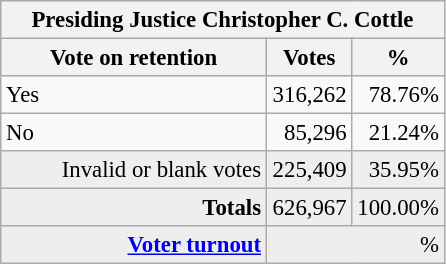<table class="wikitable" style="font-size: 95%;">
<tr style="background-color:#E9E9E9">
<th colspan=7>Presiding Justice Christopher C. Cottle</th>
</tr>
<tr style="background-color:#E9E9E9">
<th style="width: 170px">Vote on retention</th>
<th style="width: 50px">Votes</th>
<th style="width: 40px">%</th>
</tr>
<tr>
<td>Yes</td>
<td align="right">316,262</td>
<td align="right">78.76%</td>
</tr>
<tr>
<td>No</td>
<td align="right">85,296</td>
<td align="right">21.24%</td>
</tr>
<tr style="background-color:#EEEEEE">
<td align="right">Invalid or blank votes</td>
<td align="right">225,409</td>
<td align="right">35.95%</td>
</tr>
<tr style="background-color:#EEEEEE">
<td colspan="1" align="right"><strong>Totals</strong></td>
<td align="right">626,967</td>
<td align="right">100.00%</td>
</tr>
<tr style="background-color:#EEEEEE">
<td align="right"><strong><a href='#'>Voter turnout</a></strong></td>
<td colspan="2" align="right">%</td>
</tr>
</table>
